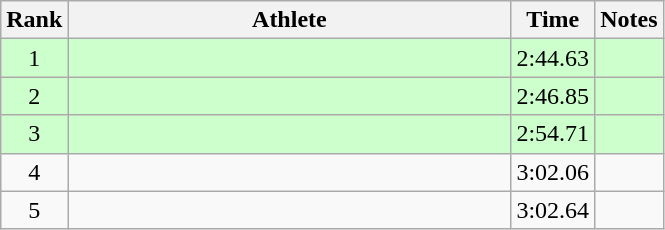<table class="wikitable" style="text-align:center">
<tr>
<th>Rank</th>
<th Style="width:18em">Athlete</th>
<th>Time</th>
<th>Notes</th>
</tr>
<tr style="background:#cfc">
<td>1</td>
<td style="text-align:left"></td>
<td>2:44.63</td>
<td></td>
</tr>
<tr style="background:#cfc">
<td>2</td>
<td style="text-align:left"></td>
<td>2:46.85</td>
<td></td>
</tr>
<tr style="background:#cfc">
<td>3</td>
<td style="text-align:left"></td>
<td>2:54.71</td>
<td></td>
</tr>
<tr>
<td>4</td>
<td style="text-align:left"></td>
<td>3:02.06</td>
<td></td>
</tr>
<tr>
<td>5</td>
<td style="text-align:left"></td>
<td>3:02.64</td>
<td></td>
</tr>
</table>
